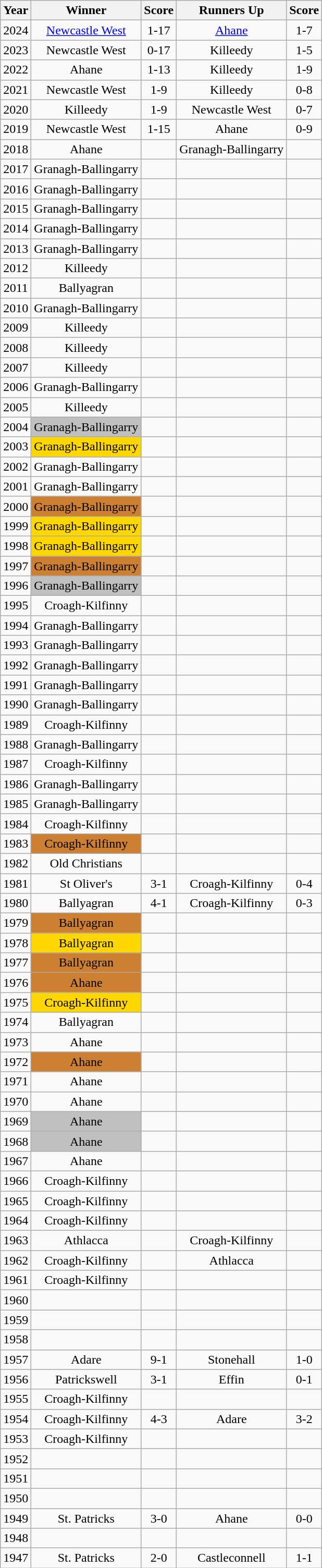<table class="wikitable sortable" style="text-align:center;">
<tr>
<th>Year</th>
<th>Winner</th>
<th>Score</th>
<th>Runners Up</th>
<th>Score</th>
</tr>
<tr>
<td>2024</td>
<td><a href='#'>Newcastle West</a></td>
<td>1-17</td>
<td><a href='#'>Ahane</a></td>
<td>1-7</td>
</tr>
<tr>
<td>2023</td>
<td>Newcastle West</td>
<td>0-17</td>
<td>Killeedy</td>
<td>1-5</td>
</tr>
<tr>
<td>2022</td>
<td>Ahane</td>
<td>1-13</td>
<td>Killeedy</td>
<td>1-9</td>
</tr>
<tr>
<td>2021</td>
<td>Newcastle West</td>
<td>1-9</td>
<td>Killeedy</td>
<td>0-8</td>
</tr>
<tr>
<td>2020</td>
<td>Killeedy</td>
<td>1-9</td>
<td>Newcastle West</td>
<td>0-7</td>
</tr>
<tr>
<td>2019</td>
<td>Newcastle West</td>
<td>1-15</td>
<td>Ahane</td>
<td>0-9</td>
</tr>
<tr>
<td>2018</td>
<td>Ahane</td>
<td></td>
<td>Granagh-Ballingarry</td>
<td></td>
</tr>
<tr>
<td>2017</td>
<td>Granagh-Ballingarry</td>
<td></td>
<td></td>
<td></td>
</tr>
<tr>
<td>2016</td>
<td>Granagh-Ballingarry</td>
<td></td>
<td></td>
<td></td>
</tr>
<tr>
<td>2015</td>
<td>Granagh-Ballingarry</td>
<td></td>
<td></td>
<td></td>
</tr>
<tr>
<td>2014</td>
<td>Granagh-Ballingarry</td>
<td></td>
<td></td>
<td></td>
</tr>
<tr>
<td>2013</td>
<td>Granagh-Ballingarry</td>
<td></td>
<td></td>
<td></td>
</tr>
<tr>
<td>2012</td>
<td>Killeedy</td>
<td></td>
<td></td>
<td></td>
</tr>
<tr>
<td>2011</td>
<td>Ballyagran</td>
<td></td>
<td></td>
<td></td>
</tr>
<tr>
<td>2010</td>
<td>Granagh-Ballingarry</td>
<td></td>
<td></td>
<td></td>
</tr>
<tr>
<td>2009</td>
<td>Killeedy</td>
<td></td>
<td></td>
<td></td>
</tr>
<tr>
<td>2008</td>
<td>Killeedy</td>
<td></td>
<td></td>
<td></td>
</tr>
<tr>
<td>2007</td>
<td>Killeedy</td>
<td></td>
<td></td>
<td></td>
</tr>
<tr>
<td>2006</td>
<td>Granagh-Ballingarry</td>
<td></td>
<td></td>
<td></td>
</tr>
<tr>
<td>2005</td>
<td>Killeedy</td>
<td></td>
<td></td>
<td></td>
</tr>
<tr>
<td>2004</td>
<td style="background-color:#C0C0C0">Granagh-Ballingarry</td>
<td></td>
<td></td>
<td></td>
</tr>
<tr>
<td>2003</td>
<td style="background-color:#FFD700">Granagh-Ballingarry</td>
<td></td>
<td></td>
<td></td>
</tr>
<tr>
<td>2002</td>
<td>Granagh-Ballingarry</td>
<td></td>
<td></td>
<td></td>
</tr>
<tr>
<td>2001</td>
<td>Granagh-Ballingarry</td>
<td></td>
<td></td>
<td></td>
</tr>
<tr>
<td>2000</td>
<td style="background-color:#CD7F32">Granagh-Ballingarry</td>
<td></td>
<td></td>
<td></td>
</tr>
<tr>
<td>1999</td>
<td style="background-color:#FFD700">Granagh-Ballingarry</td>
<td></td>
<td></td>
<td></td>
</tr>
<tr>
<td>1998</td>
<td style="background-color:#FFD700">Granagh-Ballingarry</td>
<td></td>
<td></td>
<td></td>
</tr>
<tr>
<td>1997</td>
<td style="background-color:#CD7F32">Granagh-Ballingarry</td>
<td></td>
<td></td>
<td></td>
</tr>
<tr>
<td>1996</td>
<td style="background-color:#C0C0C0">Granagh-Ballingarry</td>
<td></td>
<td></td>
<td></td>
</tr>
<tr>
<td>1995</td>
<td>Croagh-Kilfinny</td>
<td></td>
<td></td>
<td></td>
</tr>
<tr>
<td>1994</td>
<td>Granagh-Ballingarry</td>
<td></td>
<td></td>
<td></td>
</tr>
<tr>
<td>1993</td>
<td>Granagh-Ballingarry</td>
<td></td>
<td></td>
<td></td>
</tr>
<tr>
<td>1992</td>
<td>Granagh-Ballingarry</td>
<td></td>
<td></td>
<td></td>
</tr>
<tr>
<td>1991</td>
<td>Granagh-Ballingarry</td>
<td></td>
<td></td>
<td></td>
</tr>
<tr>
<td>1990</td>
<td>Granagh-Ballingarry</td>
<td></td>
<td></td>
<td></td>
</tr>
<tr>
<td>1989</td>
<td>Croagh-Kilfinny</td>
<td></td>
<td></td>
<td></td>
</tr>
<tr>
<td>1988</td>
<td>Granagh-Ballingarry</td>
<td></td>
<td></td>
<td></td>
</tr>
<tr>
<td>1987</td>
<td>Croagh-Kilfinny</td>
<td></td>
<td></td>
<td></td>
</tr>
<tr>
<td>1986</td>
<td>Granagh-Ballingarry</td>
<td></td>
<td></td>
<td></td>
</tr>
<tr>
<td>1985</td>
<td>Granagh-Ballingarry</td>
<td></td>
<td></td>
<td></td>
</tr>
<tr>
<td>1984</td>
<td>Croagh-Kilfinny</td>
<td></td>
<td></td>
<td></td>
</tr>
<tr>
<td>1983</td>
<td style="background-color:#CD7F32">Croagh-Kilfinny</td>
<td></td>
<td></td>
<td></td>
</tr>
<tr>
<td>1982</td>
<td>Old Christians</td>
<td></td>
<td></td>
<td></td>
</tr>
<tr>
<td>1981</td>
<td>St Oliver's</td>
<td>3-1</td>
<td>Croagh-Kilfinny</td>
<td>0-4</td>
</tr>
<tr>
<td>1980</td>
<td>Ballyagran</td>
<td>4-1</td>
<td>Croagh-Kilfinny</td>
<td>0-3</td>
</tr>
<tr>
<td>1979</td>
<td style="background-color:#CD7F32">Ballyagran</td>
<td></td>
<td></td>
<td></td>
</tr>
<tr>
<td>1978</td>
<td style="background-color:#FFD700">Ballyagran</td>
<td></td>
<td></td>
<td></td>
</tr>
<tr>
<td>1977</td>
<td style="background-color:#CD7F32">Ballyagran</td>
<td></td>
<td></td>
<td></td>
</tr>
<tr>
<td>1976</td>
<td style="background-color:#CD7F32">Ahane</td>
<td></td>
<td></td>
<td></td>
</tr>
<tr>
<td>1975</td>
<td style="background-color:#FFD700">Croagh-Kilfinny</td>
<td></td>
<td></td>
<td></td>
</tr>
<tr>
<td>1974</td>
<td>Ballyagran</td>
<td></td>
<td></td>
<td></td>
</tr>
<tr>
<td>1973</td>
<td>Ahane</td>
<td></td>
<td></td>
<td></td>
</tr>
<tr>
<td>1972</td>
<td style="background-color:#CD7F32">Ahane</td>
<td></td>
<td></td>
<td></td>
</tr>
<tr>
<td>1971</td>
<td>Ahane</td>
<td></td>
<td></td>
<td></td>
</tr>
<tr>
<td>1970</td>
<td>Ahane</td>
<td></td>
<td></td>
<td></td>
</tr>
<tr>
<td>1969</td>
<td style="background-color:#C0C0C0">Ahane</td>
<td></td>
<td></td>
<td></td>
</tr>
<tr>
<td>1968</td>
<td style="background-color:#C0C0C0">Ahane</td>
<td></td>
<td></td>
<td></td>
</tr>
<tr>
<td>1967</td>
<td>Ahane</td>
<td></td>
<td></td>
<td></td>
</tr>
<tr>
<td>1966</td>
<td>Croagh-Kilfinny</td>
<td></td>
<td></td>
<td></td>
</tr>
<tr>
<td>1965</td>
<td>Croagh-Kilfinny</td>
<td></td>
<td></td>
<td></td>
</tr>
<tr>
<td>1964</td>
<td>Croagh-Kilfinny</td>
<td></td>
<td></td>
<td></td>
</tr>
<tr>
<td>1963</td>
<td>Athlacca</td>
<td></td>
<td>Croagh-Kilfinny</td>
<td></td>
</tr>
<tr>
<td>1962</td>
<td>Croagh-Kilfinny</td>
<td></td>
<td>Athlacca</td>
<td></td>
</tr>
<tr>
<td>1961</td>
<td>Croagh-Kilfinny</td>
<td></td>
<td></td>
<td></td>
</tr>
<tr>
<td>1960</td>
<td></td>
<td></td>
<td></td>
<td></td>
</tr>
<tr>
<td>1959</td>
<td></td>
<td></td>
<td></td>
<td></td>
</tr>
<tr>
<td>1958</td>
<td></td>
<td></td>
<td></td>
<td></td>
</tr>
<tr>
<td>1957</td>
<td>Adare</td>
<td>9-1</td>
<td>Stonehall</td>
<td>1-0</td>
</tr>
<tr>
<td>1956</td>
<td>Patrickswell</td>
<td>3-1</td>
<td>Effin</td>
<td>0-1</td>
</tr>
<tr>
<td>1955</td>
<td>Croagh-Kilfinny</td>
<td></td>
<td></td>
<td></td>
</tr>
<tr>
<td>1954</td>
<td>Croagh-Kilfinny</td>
<td>4-3</td>
<td>Adare</td>
<td>3-2</td>
</tr>
<tr>
<td>1953</td>
<td>Croagh-Kilfinny</td>
<td></td>
<td></td>
<td></td>
</tr>
<tr>
<td>1952</td>
<td></td>
<td></td>
<td></td>
<td></td>
</tr>
<tr>
<td>1951</td>
<td></td>
<td></td>
<td></td>
<td></td>
</tr>
<tr>
<td>1950</td>
<td></td>
<td></td>
<td></td>
<td></td>
</tr>
<tr>
<td>1949</td>
<td>St. Patricks</td>
<td>3-0</td>
<td>Ahane</td>
<td>0-0</td>
</tr>
<tr>
<td>1948</td>
<td></td>
<td></td>
<td></td>
<td></td>
</tr>
<tr>
<td>1947</td>
<td>St. Patricks</td>
<td>2-0</td>
<td>Castleconnell</td>
<td>1-1</td>
</tr>
</table>
